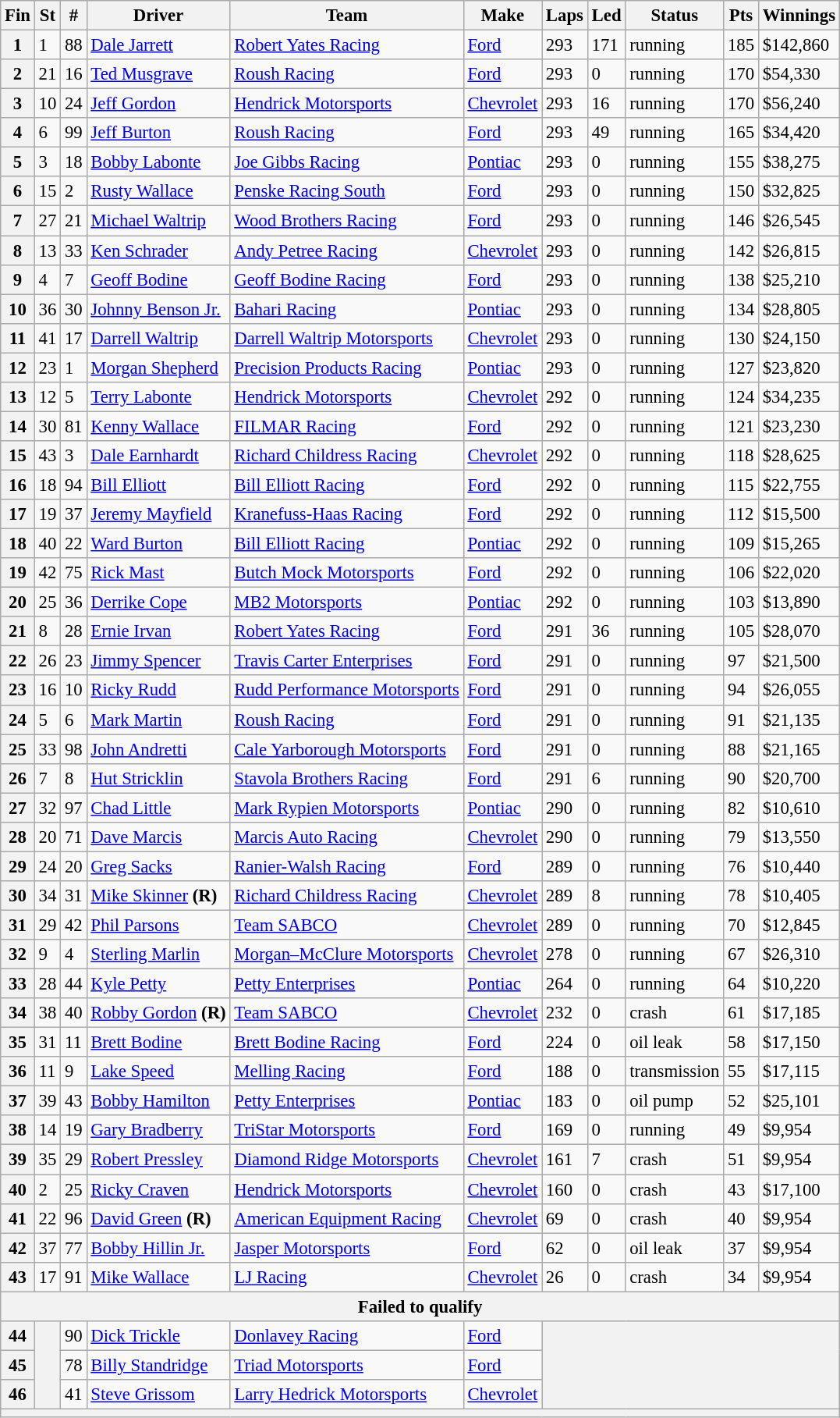<table class="wikitable" style="font-size:95%">
<tr>
<th>Fin</th>
<th>St</th>
<th>#</th>
<th>Driver</th>
<th>Team</th>
<th>Make</th>
<th>Laps</th>
<th>Led</th>
<th>Status</th>
<th>Pts</th>
<th>Winnings</th>
</tr>
<tr>
<th>1</th>
<td>1</td>
<td>88</td>
<td><a href='#'>Dale Jarrett</a></td>
<td><a href='#'>Robert Yates Racing</a></td>
<td><a href='#'>Ford</a></td>
<td>293</td>
<td>171</td>
<td>running</td>
<td>185</td>
<td>$142,860</td>
</tr>
<tr>
<th>2</th>
<td>21</td>
<td>16</td>
<td><a href='#'>Ted Musgrave</a></td>
<td><a href='#'>Roush Racing</a></td>
<td><a href='#'>Ford</a></td>
<td>293</td>
<td>0</td>
<td>running</td>
<td>170</td>
<td>$54,330</td>
</tr>
<tr>
<th>3</th>
<td>10</td>
<td>24</td>
<td><a href='#'>Jeff Gordon</a></td>
<td><a href='#'>Hendrick Motorsports</a></td>
<td><a href='#'>Chevrolet</a></td>
<td>293</td>
<td>16</td>
<td>running</td>
<td>170</td>
<td>$56,240</td>
</tr>
<tr>
<th>4</th>
<td>6</td>
<td>99</td>
<td><a href='#'>Jeff Burton</a></td>
<td><a href='#'>Roush Racing</a></td>
<td><a href='#'>Ford</a></td>
<td>293</td>
<td>49</td>
<td>running</td>
<td>165</td>
<td>$34,420</td>
</tr>
<tr>
<th>5</th>
<td>3</td>
<td>18</td>
<td><a href='#'>Bobby Labonte</a></td>
<td><a href='#'>Joe Gibbs Racing</a></td>
<td><a href='#'>Pontiac</a></td>
<td>293</td>
<td>0</td>
<td>running</td>
<td>155</td>
<td>$38,275</td>
</tr>
<tr>
<th>6</th>
<td>15</td>
<td>2</td>
<td><a href='#'>Rusty Wallace</a></td>
<td><a href='#'>Penske Racing South</a></td>
<td><a href='#'>Ford</a></td>
<td>293</td>
<td>0</td>
<td>running</td>
<td>150</td>
<td>$32,825</td>
</tr>
<tr>
<th>7</th>
<td>27</td>
<td>21</td>
<td><a href='#'>Michael Waltrip</a></td>
<td><a href='#'>Wood Brothers Racing</a></td>
<td><a href='#'>Ford</a></td>
<td>293</td>
<td>0</td>
<td>running</td>
<td>146</td>
<td>$26,545</td>
</tr>
<tr>
<th>8</th>
<td>13</td>
<td>33</td>
<td><a href='#'>Ken Schrader</a></td>
<td><a href='#'>Andy Petree Racing</a></td>
<td><a href='#'>Chevrolet</a></td>
<td>293</td>
<td>0</td>
<td>running</td>
<td>142</td>
<td>$26,815</td>
</tr>
<tr>
<th>9</th>
<td>4</td>
<td>7</td>
<td><a href='#'>Geoff Bodine</a></td>
<td><a href='#'>Geoff Bodine Racing</a></td>
<td><a href='#'>Ford</a></td>
<td>293</td>
<td>0</td>
<td>running</td>
<td>138</td>
<td>$25,210</td>
</tr>
<tr>
<th>10</th>
<td>36</td>
<td>30</td>
<td><a href='#'>Johnny Benson Jr.</a></td>
<td><a href='#'>Bahari Racing</a></td>
<td><a href='#'>Pontiac</a></td>
<td>293</td>
<td>0</td>
<td>running</td>
<td>134</td>
<td>$28,805</td>
</tr>
<tr>
<th>11</th>
<td>41</td>
<td>17</td>
<td><a href='#'>Darrell Waltrip</a></td>
<td><a href='#'>Darrell Waltrip Motorsports</a></td>
<td><a href='#'>Chevrolet</a></td>
<td>293</td>
<td>0</td>
<td>running</td>
<td>130</td>
<td>$24,150</td>
</tr>
<tr>
<th>12</th>
<td>23</td>
<td>1</td>
<td><a href='#'>Morgan Shepherd</a></td>
<td><a href='#'>Precision Products Racing</a></td>
<td><a href='#'>Pontiac</a></td>
<td>293</td>
<td>0</td>
<td>running</td>
<td>127</td>
<td>$23,820</td>
</tr>
<tr>
<th>13</th>
<td>12</td>
<td>5</td>
<td><a href='#'>Terry Labonte</a></td>
<td><a href='#'>Hendrick Motorsports</a></td>
<td><a href='#'>Chevrolet</a></td>
<td>292</td>
<td>0</td>
<td>running</td>
<td>124</td>
<td>$34,235</td>
</tr>
<tr>
<th>14</th>
<td>30</td>
<td>81</td>
<td><a href='#'>Kenny Wallace</a></td>
<td><a href='#'>FILMAR Racing</a></td>
<td><a href='#'>Ford</a></td>
<td>292</td>
<td>0</td>
<td>running</td>
<td>121</td>
<td>$23,230</td>
</tr>
<tr>
<th>15</th>
<td>43</td>
<td>3</td>
<td><a href='#'>Dale Earnhardt</a></td>
<td><a href='#'>Richard Childress Racing</a></td>
<td><a href='#'>Chevrolet</a></td>
<td>292</td>
<td>0</td>
<td>running</td>
<td>118</td>
<td>$28,625</td>
</tr>
<tr>
<th>16</th>
<td>18</td>
<td>94</td>
<td><a href='#'>Bill Elliott</a></td>
<td><a href='#'>Bill Elliott Racing</a></td>
<td><a href='#'>Ford</a></td>
<td>292</td>
<td>0</td>
<td>running</td>
<td>115</td>
<td>$22,755</td>
</tr>
<tr>
<th>17</th>
<td>19</td>
<td>37</td>
<td><a href='#'>Jeremy Mayfield</a></td>
<td><a href='#'>Kranefuss-Haas Racing</a></td>
<td><a href='#'>Ford</a></td>
<td>292</td>
<td>0</td>
<td>running</td>
<td>112</td>
<td>$15,500</td>
</tr>
<tr>
<th>18</th>
<td>40</td>
<td>22</td>
<td><a href='#'>Ward Burton</a></td>
<td><a href='#'>Bill Elliott Racing</a></td>
<td><a href='#'>Pontiac</a></td>
<td>292</td>
<td>0</td>
<td>running</td>
<td>109</td>
<td>$15,265</td>
</tr>
<tr>
<th>19</th>
<td>42</td>
<td>75</td>
<td><a href='#'>Rick Mast</a></td>
<td><a href='#'>Butch Mock Motorsports</a></td>
<td><a href='#'>Ford</a></td>
<td>292</td>
<td>0</td>
<td>running</td>
<td>106</td>
<td>$22,020</td>
</tr>
<tr>
<th>20</th>
<td>25</td>
<td>36</td>
<td><a href='#'>Derrike Cope</a></td>
<td><a href='#'>MB2 Motorsports</a></td>
<td><a href='#'>Pontiac</a></td>
<td>292</td>
<td>0</td>
<td>running</td>
<td>103</td>
<td>$13,890</td>
</tr>
<tr>
<th>21</th>
<td>8</td>
<td>28</td>
<td><a href='#'>Ernie Irvan</a></td>
<td><a href='#'>Robert Yates Racing</a></td>
<td><a href='#'>Ford</a></td>
<td>291</td>
<td>36</td>
<td>running</td>
<td>105</td>
<td>$28,070</td>
</tr>
<tr>
<th>22</th>
<td>26</td>
<td>23</td>
<td><a href='#'>Jimmy Spencer</a></td>
<td><a href='#'>Travis Carter Enterprises</a></td>
<td><a href='#'>Ford</a></td>
<td>291</td>
<td>0</td>
<td>running</td>
<td>97</td>
<td>$21,500</td>
</tr>
<tr>
<th>23</th>
<td>16</td>
<td>10</td>
<td><a href='#'>Ricky Rudd</a></td>
<td><a href='#'>Rudd Performance Motorsports</a></td>
<td><a href='#'>Ford</a></td>
<td>291</td>
<td>0</td>
<td>running</td>
<td>94</td>
<td>$26,055</td>
</tr>
<tr>
<th>24</th>
<td>5</td>
<td>6</td>
<td><a href='#'>Mark Martin</a></td>
<td><a href='#'>Roush Racing</a></td>
<td><a href='#'>Ford</a></td>
<td>291</td>
<td>0</td>
<td>running</td>
<td>91</td>
<td>$21,135</td>
</tr>
<tr>
<th>25</th>
<td>33</td>
<td>98</td>
<td><a href='#'>John Andretti</a></td>
<td><a href='#'>Cale Yarborough Motorsports</a></td>
<td><a href='#'>Ford</a></td>
<td>291</td>
<td>0</td>
<td>running</td>
<td>88</td>
<td>$21,165</td>
</tr>
<tr>
<th>26</th>
<td>7</td>
<td>8</td>
<td><a href='#'>Hut Stricklin</a></td>
<td><a href='#'>Stavola Brothers Racing</a></td>
<td><a href='#'>Ford</a></td>
<td>291</td>
<td>6</td>
<td>running</td>
<td>90</td>
<td>$20,700</td>
</tr>
<tr>
<th>27</th>
<td>32</td>
<td>97</td>
<td><a href='#'>Chad Little</a></td>
<td><a href='#'>Mark Rypien Motorsports</a></td>
<td><a href='#'>Pontiac</a></td>
<td>290</td>
<td>0</td>
<td>running</td>
<td>82</td>
<td>$10,610</td>
</tr>
<tr>
<th>28</th>
<td>20</td>
<td>71</td>
<td><a href='#'>Dave Marcis</a></td>
<td><a href='#'>Marcis Auto Racing</a></td>
<td><a href='#'>Chevrolet</a></td>
<td>290</td>
<td>0</td>
<td>running</td>
<td>79</td>
<td>$13,550</td>
</tr>
<tr>
<th>29</th>
<td>24</td>
<td>20</td>
<td><a href='#'>Greg Sacks</a></td>
<td><a href='#'>Ranier-Walsh Racing</a></td>
<td><a href='#'>Ford</a></td>
<td>289</td>
<td>0</td>
<td>running</td>
<td>76</td>
<td>$10,440</td>
</tr>
<tr>
<th>30</th>
<td>34</td>
<td>31</td>
<td><a href='#'>Mike Skinner</a> <strong>(R)</strong></td>
<td><a href='#'>Richard Childress Racing</a></td>
<td><a href='#'>Chevrolet</a></td>
<td>289</td>
<td>8</td>
<td>running</td>
<td>78</td>
<td>$10,405</td>
</tr>
<tr>
<th>31</th>
<td>29</td>
<td>42</td>
<td><a href='#'>Phil Parsons</a></td>
<td><a href='#'>Team SABCO</a></td>
<td><a href='#'>Chevrolet</a></td>
<td>289</td>
<td>0</td>
<td>running</td>
<td>70</td>
<td>$12,845</td>
</tr>
<tr>
<th>32</th>
<td>9</td>
<td>4</td>
<td><a href='#'>Sterling Marlin</a></td>
<td><a href='#'>Morgan–McClure Motorsports</a></td>
<td><a href='#'>Chevrolet</a></td>
<td>278</td>
<td>0</td>
<td>running</td>
<td>67</td>
<td>$26,310</td>
</tr>
<tr>
<th>33</th>
<td>28</td>
<td>44</td>
<td><a href='#'>Kyle Petty</a></td>
<td><a href='#'>Petty Enterprises</a></td>
<td><a href='#'>Pontiac</a></td>
<td>264</td>
<td>0</td>
<td>running</td>
<td>64</td>
<td>$10,220</td>
</tr>
<tr>
<th>34</th>
<td>38</td>
<td>40</td>
<td><a href='#'>Robby Gordon</a> <strong>(R)</strong></td>
<td><a href='#'>Team SABCO</a></td>
<td><a href='#'>Chevrolet</a></td>
<td>232</td>
<td>0</td>
<td>crash</td>
<td>61</td>
<td>$17,185</td>
</tr>
<tr>
<th>35</th>
<td>31</td>
<td>11</td>
<td><a href='#'>Brett Bodine</a></td>
<td><a href='#'>Brett Bodine Racing</a></td>
<td><a href='#'>Ford</a></td>
<td>224</td>
<td>0</td>
<td>oil leak</td>
<td>58</td>
<td>$17,150</td>
</tr>
<tr>
<th>36</th>
<td>11</td>
<td>9</td>
<td><a href='#'>Lake Speed</a></td>
<td><a href='#'>Melling Racing</a></td>
<td><a href='#'>Ford</a></td>
<td>188</td>
<td>0</td>
<td>transmission</td>
<td>55</td>
<td>$17,115</td>
</tr>
<tr>
<th>37</th>
<td>39</td>
<td>43</td>
<td><a href='#'>Bobby Hamilton</a></td>
<td><a href='#'>Petty Enterprises</a></td>
<td><a href='#'>Pontiac</a></td>
<td>183</td>
<td>0</td>
<td>oil pump</td>
<td>52</td>
<td>$25,101</td>
</tr>
<tr>
<th>38</th>
<td>14</td>
<td>19</td>
<td><a href='#'>Gary Bradberry</a></td>
<td><a href='#'>TriStar Motorsports</a></td>
<td><a href='#'>Ford</a></td>
<td>169</td>
<td>0</td>
<td>running</td>
<td>49</td>
<td>$9,954</td>
</tr>
<tr>
<th>39</th>
<td>35</td>
<td>29</td>
<td><a href='#'>Robert Pressley</a></td>
<td><a href='#'>Diamond Ridge Motorsports</a></td>
<td><a href='#'>Chevrolet</a></td>
<td>161</td>
<td>7</td>
<td>crash</td>
<td>51</td>
<td>$9,954</td>
</tr>
<tr>
<th>40</th>
<td>2</td>
<td>25</td>
<td><a href='#'>Ricky Craven</a></td>
<td><a href='#'>Hendrick Motorsports</a></td>
<td><a href='#'>Chevrolet</a></td>
<td>160</td>
<td>0</td>
<td>crash</td>
<td>43</td>
<td>$17,100</td>
</tr>
<tr>
<th>41</th>
<td>22</td>
<td>96</td>
<td><a href='#'>David Green</a> <strong>(R)</strong></td>
<td><a href='#'>American Equipment Racing</a></td>
<td><a href='#'>Chevrolet</a></td>
<td>69</td>
<td>0</td>
<td>crash</td>
<td>40</td>
<td>$9,954</td>
</tr>
<tr>
<th>42</th>
<td>37</td>
<td>77</td>
<td><a href='#'>Bobby Hillin Jr.</a></td>
<td><a href='#'>Jasper Motorsports</a></td>
<td><a href='#'>Ford</a></td>
<td>62</td>
<td>0</td>
<td>oil leak</td>
<td>37</td>
<td>$9,954</td>
</tr>
<tr>
<th>43</th>
<td>17</td>
<td>91</td>
<td><a href='#'>Mike Wallace</a></td>
<td><a href='#'>LJ Racing</a></td>
<td><a href='#'>Chevrolet</a></td>
<td>26</td>
<td>0</td>
<td>crash</td>
<td>34</td>
<td>$9,954</td>
</tr>
<tr>
<th colspan="11">Failed to qualify</th>
</tr>
<tr>
<th>44</th>
<th rowspan="3"></th>
<td>90</td>
<td><a href='#'>Dick Trickle</a></td>
<td><a href='#'>Donlavey Racing</a></td>
<td><a href='#'>Ford</a></td>
<th colspan="5" rowspan="3"></th>
</tr>
<tr>
<th>45</th>
<td>78</td>
<td><a href='#'>Billy Standridge</a></td>
<td><a href='#'>Triad Motorsports</a></td>
<td><a href='#'>Ford</a></td>
</tr>
<tr>
<th>46</th>
<td>41</td>
<td><a href='#'>Steve Grissom</a></td>
<td><a href='#'>Larry Hedrick Motorsports</a></td>
<td><a href='#'>Chevrolet</a></td>
</tr>
<tr>
<th colspan="11"></th>
</tr>
</table>
